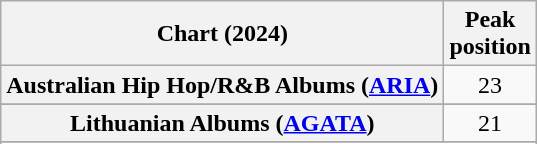<table class="wikitable sortable plainrowheaders" style="text-align:center">
<tr>
<th scope="col">Chart (2024)</th>
<th scope="col">Peak<br>position</th>
</tr>
<tr>
<th scope="row">Australian Hip Hop/R&B Albums (<a href='#'>ARIA</a>)</th>
<td>23</td>
</tr>
<tr>
</tr>
<tr>
</tr>
<tr>
</tr>
<tr>
</tr>
<tr>
</tr>
<tr>
</tr>
<tr>
<th scope="row">Lithuanian Albums (<a href='#'>AGATA</a>)</th>
<td>21</td>
</tr>
<tr>
</tr>
<tr>
</tr>
<tr>
</tr>
<tr>
</tr>
<tr>
</tr>
<tr>
</tr>
<tr>
</tr>
</table>
